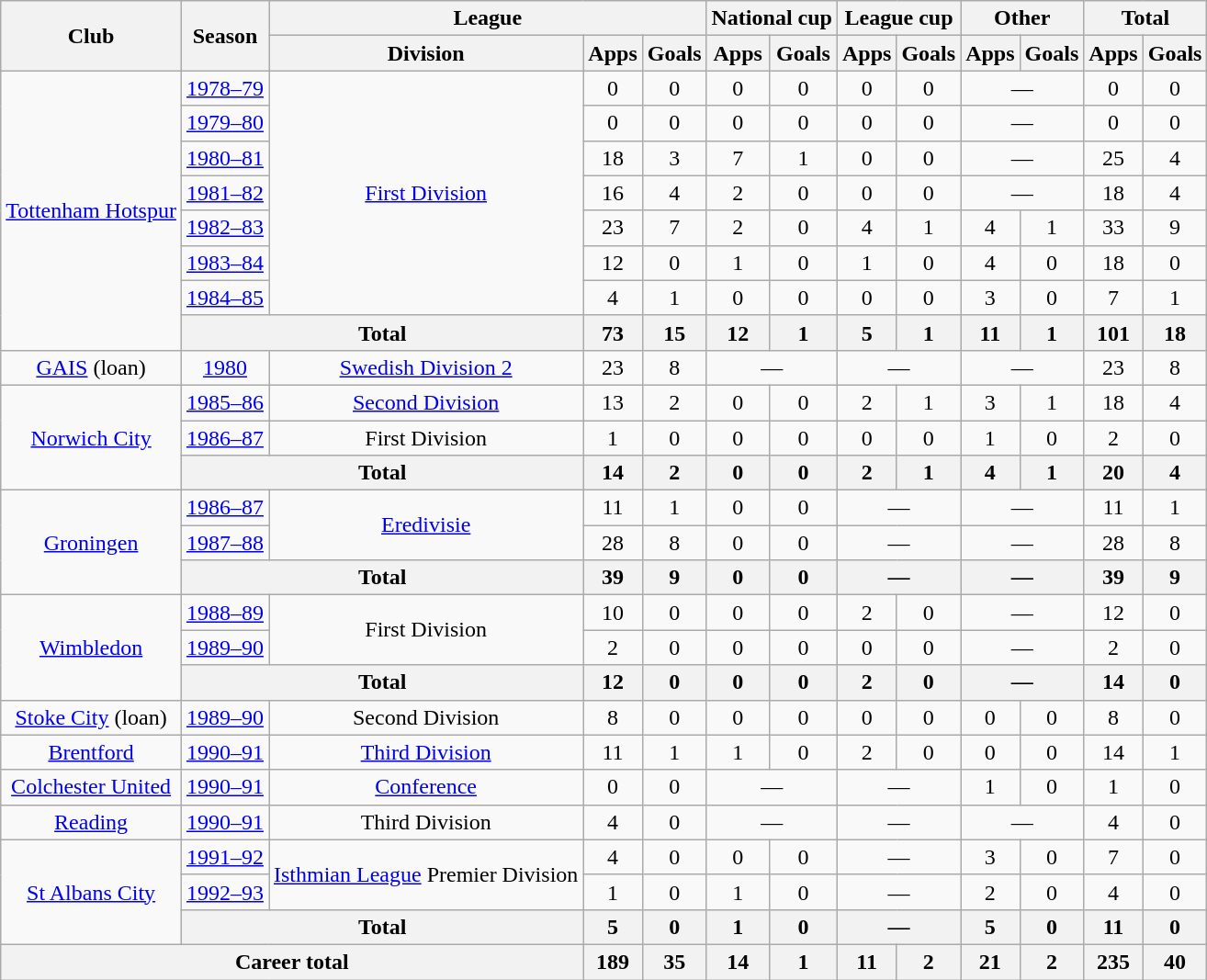<table class="wikitable" style="text-align:center">
<tr>
<th rowspan="2">Club</th>
<th rowspan="2">Season</th>
<th colspan="3">League</th>
<th colspan="2">National cup</th>
<th colspan="2">League cup</th>
<th colspan="2">Other</th>
<th colspan="2">Total</th>
</tr>
<tr>
<th>Division</th>
<th>Apps</th>
<th>Goals</th>
<th>Apps</th>
<th>Goals</th>
<th>Apps</th>
<th>Goals</th>
<th>Apps</th>
<th>Goals</th>
<th>Apps</th>
<th>Goals</th>
</tr>
<tr>
<td rowspan="8"><a href='#'>Tottenham Hotspur</a></td>
<td><a href='#'>1978–79</a></td>
<td rowspan="7"><a href='#'>First Division</a></td>
<td>0</td>
<td>0</td>
<td>0</td>
<td>0</td>
<td>0</td>
<td>0</td>
<td colspan="2">—</td>
<td>0</td>
<td>0</td>
</tr>
<tr>
<td><a href='#'>1979–80</a></td>
<td>0</td>
<td>0</td>
<td>0</td>
<td>0</td>
<td>0</td>
<td>0</td>
<td colspan="2">—</td>
<td>0</td>
<td>0</td>
</tr>
<tr>
<td><a href='#'>1980–81</a></td>
<td>18</td>
<td>3</td>
<td>7</td>
<td>1</td>
<td>0</td>
<td>0</td>
<td colspan="2">—</td>
<td>25</td>
<td>4</td>
</tr>
<tr>
<td><a href='#'>1981–82</a></td>
<td>16</td>
<td>4</td>
<td>2</td>
<td>0</td>
<td>0</td>
<td>0</td>
<td colspan="2">—</td>
<td>18</td>
<td>4</td>
</tr>
<tr>
<td><a href='#'>1982–83</a></td>
<td>23</td>
<td>7</td>
<td>2</td>
<td>0</td>
<td>4</td>
<td>1</td>
<td>4</td>
<td>1</td>
<td>33</td>
<td>9</td>
</tr>
<tr>
<td><a href='#'>1983–84</a></td>
<td>12</td>
<td>0</td>
<td>1</td>
<td>0</td>
<td>1</td>
<td>0</td>
<td>4</td>
<td>0</td>
<td>18</td>
<td>0</td>
</tr>
<tr>
<td><a href='#'>1984–85</a></td>
<td>4</td>
<td>1</td>
<td>0</td>
<td>0</td>
<td>0</td>
<td>0</td>
<td>3</td>
<td>0</td>
<td>7</td>
<td>1</td>
</tr>
<tr>
<th colspan="2">Total</th>
<th>73</th>
<th>15</th>
<th>12</th>
<th>1</th>
<th>5</th>
<th>1</th>
<th>11</th>
<th>1</th>
<th>101</th>
<th>18</th>
</tr>
<tr>
<td><a href='#'>GAIS</a> (loan)</td>
<td><a href='#'>1980</a></td>
<td><a href='#'>Swedish Division 2</a></td>
<td>23</td>
<td>8</td>
<td colspan="2">—</td>
<td colspan="2">—</td>
<td colspan="2">—</td>
<td>23</td>
<td>8</td>
</tr>
<tr>
<td rowspan="3"><a href='#'>Norwich City</a></td>
<td><a href='#'>1985–86</a></td>
<td><a href='#'>Second Division</a></td>
<td>13</td>
<td>2</td>
<td>0</td>
<td>0</td>
<td>2</td>
<td>1</td>
<td>3</td>
<td>1</td>
<td>18</td>
<td>4</td>
</tr>
<tr>
<td><a href='#'>1986–87</a></td>
<td>First Division</td>
<td>1</td>
<td>0</td>
<td>0</td>
<td>0</td>
<td>0</td>
<td>0</td>
<td>1</td>
<td>0</td>
<td>2</td>
<td>0</td>
</tr>
<tr>
<th colspan="2">Total</th>
<th>14</th>
<th>2</th>
<th>0</th>
<th>0</th>
<th>2</th>
<th>1</th>
<th>4</th>
<th>1</th>
<th>20</th>
<th>4</th>
</tr>
<tr>
<td rowspan="3"><a href='#'>Groningen</a></td>
<td><a href='#'>1986–87</a></td>
<td rowspan="2"><a href='#'>Eredivisie</a></td>
<td>11</td>
<td>1</td>
<td>0</td>
<td>0</td>
<td colspan="2">—</td>
<td colspan="2">—</td>
<td>11</td>
<td>1</td>
</tr>
<tr>
<td><a href='#'>1987–88</a></td>
<td>28</td>
<td>8</td>
<td>0</td>
<td>0</td>
<td colspan="2">—</td>
<td colspan="2">—</td>
<td>28</td>
<td>8</td>
</tr>
<tr>
<th colspan="2">Total</th>
<th>39</th>
<th>9</th>
<th>0</th>
<th>0</th>
<th colspan="2">—</th>
<th colspan="2">—</th>
<th>39</th>
<th>9</th>
</tr>
<tr>
<td rowspan="3"><a href='#'>Wimbledon</a></td>
<td><a href='#'>1988–89</a></td>
<td rowspan="2">First Division</td>
<td>10</td>
<td>0</td>
<td>0</td>
<td>0</td>
<td>2</td>
<td>0</td>
<td colspan="2">—</td>
<td>12</td>
<td>0</td>
</tr>
<tr>
<td><a href='#'>1989–90</a></td>
<td>2</td>
<td>0</td>
<td>0</td>
<td>0</td>
<td>0</td>
<td>0</td>
<td colspan="2">—</td>
<td>2</td>
<td>0</td>
</tr>
<tr>
<th colspan="2">Total</th>
<th>12</th>
<th>0</th>
<th>0</th>
<th>0</th>
<th>2</th>
<th>0</th>
<th colspan="2">—</th>
<th>14</th>
<th>0</th>
</tr>
<tr>
<td><a href='#'>Stoke City</a> (loan)</td>
<td><a href='#'>1989–90</a></td>
<td>Second Division</td>
<td>8</td>
<td>0</td>
<td>0</td>
<td>0</td>
<td>0</td>
<td>0</td>
<td>0</td>
<td>0</td>
<td>8</td>
<td>0</td>
</tr>
<tr>
<td><a href='#'>Brentford</a></td>
<td><a href='#'>1990–91</a></td>
<td><a href='#'>Third Division</a></td>
<td>11</td>
<td>1</td>
<td>1</td>
<td>0</td>
<td>2</td>
<td>0</td>
<td>0</td>
<td>0</td>
<td>14</td>
<td>1</td>
</tr>
<tr>
<td><a href='#'>Colchester United</a></td>
<td><a href='#'>1990–91</a></td>
<td><a href='#'>Conference</a></td>
<td>0</td>
<td>0</td>
<td colspan="2">—</td>
<td colspan="2">—</td>
<td>1</td>
<td>0</td>
<td>1</td>
<td>0</td>
</tr>
<tr>
<td><a href='#'>Reading</a></td>
<td><a href='#'>1990–91</a></td>
<td>Third Division</td>
<td>4</td>
<td>0</td>
<td colspan="2">—</td>
<td colspan="2">—</td>
<td colspan="2">—</td>
<td>4</td>
<td>0</td>
</tr>
<tr>
<td rowspan="3"><a href='#'>St Albans City</a></td>
<td><a href='#'>1991–92</a></td>
<td rowspan="2"><a href='#'>Isthmian League</a> Premier Division</td>
<td>4</td>
<td>0</td>
<td>0</td>
<td>0</td>
<td colspan="2">—</td>
<td>3</td>
<td>0</td>
<td>7</td>
<td>0</td>
</tr>
<tr>
<td><a href='#'>1992–93</a></td>
<td>1</td>
<td>0</td>
<td>1</td>
<td>0</td>
<td colspan="2">—</td>
<td>2</td>
<td>0</td>
<td>4</td>
<td>0</td>
</tr>
<tr>
<th colspan="2">Total</th>
<th>5</th>
<th>0</th>
<th>1</th>
<th>0</th>
<th colspan="2">—</th>
<th>5</th>
<th>0</th>
<th>11</th>
<th>0</th>
</tr>
<tr>
<th colspan="3">Career total</th>
<th>189</th>
<th>35</th>
<th>14</th>
<th>1</th>
<th>11</th>
<th>2</th>
<th>21</th>
<th>2</th>
<th>235</th>
<th>40</th>
</tr>
</table>
